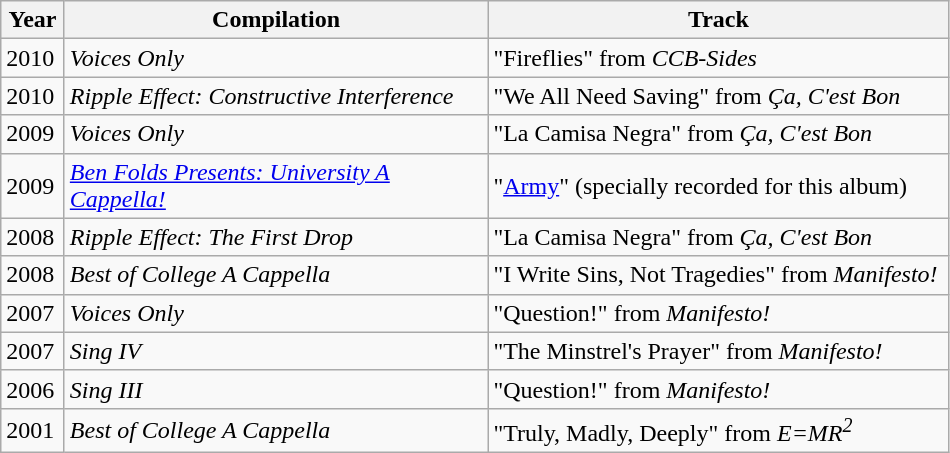<table class="wikitable">
<tr>
<th width="35">Year</th>
<th width="275">Compilation</th>
<th width="300">Track</th>
</tr>
<tr>
<td>2010</td>
<td><em>Voices Only</em></td>
<td>"Fireflies" from <em>CCB-Sides</em></td>
</tr>
<tr>
<td>2010</td>
<td><em>Ripple Effect: Constructive Interference</em></td>
<td>"We All Need Saving" from  <em>Ça, C'est Bon</em></td>
</tr>
<tr>
<td>2009</td>
<td><em>Voices Only</em></td>
<td>"La Camisa Negra" from <em>Ça, C'est Bon</em></td>
</tr>
<tr>
<td>2009</td>
<td><em><a href='#'>Ben Folds Presents: University A Cappella!</a></em></td>
<td>"<a href='#'>Army</a>" (specially recorded for this album)</td>
</tr>
<tr>
<td>2008</td>
<td><em>Ripple Effect: The First Drop</em></td>
<td>"La Camisa Negra" from <em>Ça, C'est Bon</em></td>
</tr>
<tr>
<td>2008</td>
<td><em>Best of College A Cappella</em></td>
<td>"I Write Sins, Not Tragedies" from <em>Manifesto!</em></td>
</tr>
<tr>
<td>2007</td>
<td><em>Voices Only</em></td>
<td>"Question!" from <em>Manifesto!</em></td>
</tr>
<tr>
<td>2007</td>
<td><em>Sing IV</em></td>
<td>"The Minstrel's Prayer" from <em>Manifesto!</em></td>
</tr>
<tr>
<td>2006</td>
<td><em>Sing III</em></td>
<td>"Question!" from <em>Manifesto!</em></td>
</tr>
<tr>
<td>2001</td>
<td><em>Best of College A Cappella</em></td>
<td>"Truly, Madly, Deeply" from <em>E=MR<sup>2</sup></em></td>
</tr>
</table>
